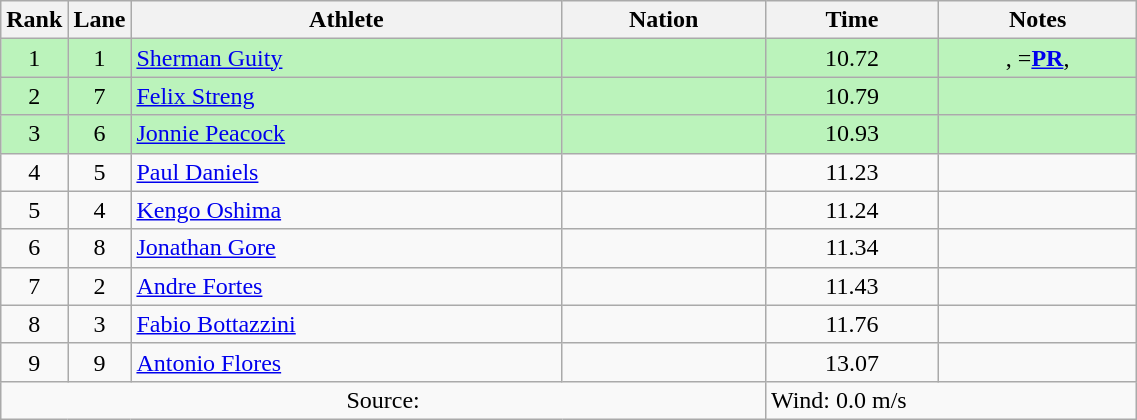<table class="wikitable sortable" style="text-align:center;width: 60%;">
<tr>
<th scope="col" style="width: 10px;">Rank</th>
<th scope="col" style="width: 10px;">Lane</th>
<th scope="col">Athlete</th>
<th scope="col">Nation</th>
<th scope="col">Time</th>
<th scope="col">Notes</th>
</tr>
<tr bgcolor=bbf3bb>
<td>1</td>
<td>1</td>
<td align=left><a href='#'>Sherman Guity</a></td>
<td align=left></td>
<td>10.72</td>
<td>, =<strong><a href='#'>PR</a></strong>, </td>
</tr>
<tr bgcolor=bbf3bb>
<td>2</td>
<td>7</td>
<td align=left><a href='#'>Felix Streng</a></td>
<td align=left></td>
<td>10.79</td>
<td></td>
</tr>
<tr bgcolor=bbf3bb>
<td>3</td>
<td>6</td>
<td align=left><a href='#'>Jonnie Peacock</a></td>
<td align=left></td>
<td>10.93</td>
<td></td>
</tr>
<tr>
<td>4</td>
<td>5</td>
<td align=left><a href='#'>Paul Daniels</a></td>
<td align=left></td>
<td>11.23</td>
<td></td>
</tr>
<tr>
<td>5</td>
<td>4</td>
<td align=left><a href='#'>Kengo Oshima</a></td>
<td align=left></td>
<td>11.24</td>
<td></td>
</tr>
<tr>
<td>6</td>
<td>8</td>
<td align=left><a href='#'>Jonathan Gore</a></td>
<td align=left></td>
<td>11.34</td>
<td></td>
</tr>
<tr>
<td>7</td>
<td>2</td>
<td align=left><a href='#'>Andre Fortes</a></td>
<td align=left></td>
<td>11.43</td>
<td></td>
</tr>
<tr>
<td>8</td>
<td>3</td>
<td align=left><a href='#'>Fabio Bottazzini</a></td>
<td align=left></td>
<td>11.76</td>
<td></td>
</tr>
<tr>
<td>9</td>
<td>9</td>
<td align=left><a href='#'>Antonio Flores</a></td>
<td align=left></td>
<td>13.07</td>
<td></td>
</tr>
<tr class="sortbottom">
<td colspan="4">Source:</td>
<td colspan="2" style="text-align:left;">Wind: 0.0 m/s</td>
</tr>
</table>
